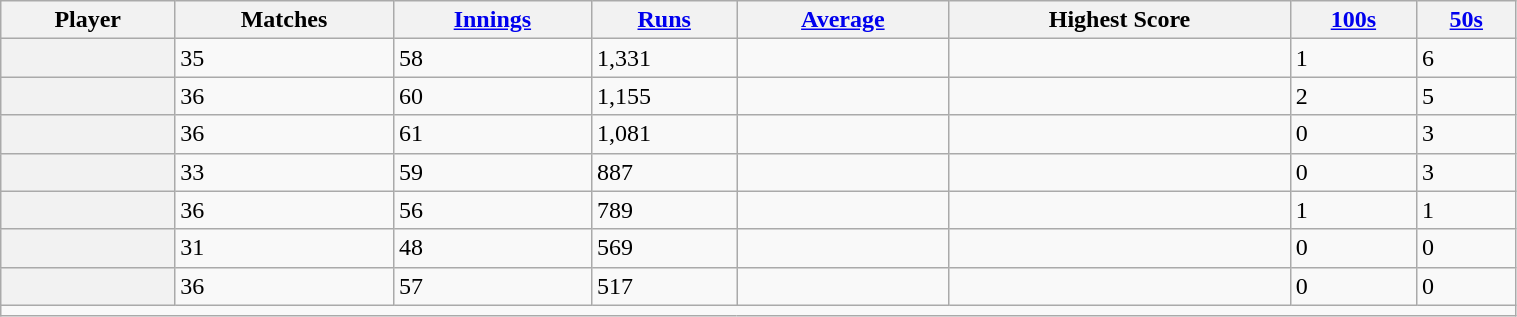<table class="wikitable sortable plainrowheaders" style="width:80%;">
<tr>
<th>Player</th>
<th>Matches</th>
<th><a href='#'>Innings</a></th>
<th><a href='#'>Runs</a></th>
<th><a href='#'>Average</a></th>
<th>Highest Score</th>
<th><a href='#'>100s</a></th>
<th><a href='#'>50s</a></th>
</tr>
<tr>
<th scope="row"></th>
<td>35</td>
<td>58</td>
<td>1,331</td>
<td></td>
<td></td>
<td>1</td>
<td>6</td>
</tr>
<tr>
<th scope="row"></th>
<td>36</td>
<td>60</td>
<td>1,155</td>
<td></td>
<td></td>
<td>2</td>
<td>5</td>
</tr>
<tr>
<th scope="row"></th>
<td>36</td>
<td>61</td>
<td>1,081</td>
<td></td>
<td></td>
<td>0</td>
<td>3</td>
</tr>
<tr>
<th scope="row"></th>
<td>33</td>
<td>59</td>
<td>887</td>
<td></td>
<td></td>
<td>0</td>
<td>3</td>
</tr>
<tr>
<th scope="row"></th>
<td>36</td>
<td>56</td>
<td>789</td>
<td></td>
<td></td>
<td>1</td>
<td>1</td>
</tr>
<tr>
<th scope="row"></th>
<td>31</td>
<td>48</td>
<td>569</td>
<td></td>
<td></td>
<td>0</td>
<td>0</td>
</tr>
<tr>
<th scope="row"></th>
<td>36</td>
<td>57</td>
<td>517</td>
<td></td>
<td></td>
<td>0</td>
<td>0</td>
</tr>
<tr class="unsortable">
<td colspan="8"></td>
</tr>
</table>
